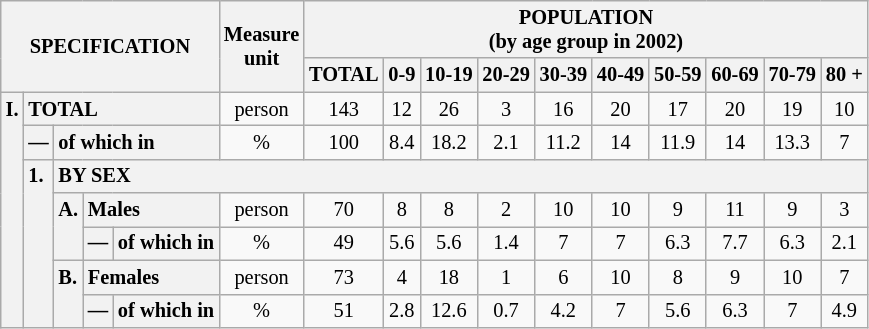<table class="wikitable" style="font-size:85%; text-align:center">
<tr>
<th rowspan="2" colspan="5">SPECIFICATION</th>
<th rowspan="2">Measure<br> unit</th>
<th colspan="10" rowspan="1">POPULATION<br> (by age group in 2002)</th>
</tr>
<tr>
<th>TOTAL</th>
<th>0-9</th>
<th>10-19</th>
<th>20-29</th>
<th>30-39</th>
<th>40-49</th>
<th>50-59</th>
<th>60-69</th>
<th>70-79</th>
<th>80 +</th>
</tr>
<tr>
<th style="text-align:left" valign="top" rowspan="7">I.</th>
<th style="text-align:left" colspan="4">TOTAL</th>
<td>person</td>
<td>143</td>
<td>12</td>
<td>26</td>
<td>3</td>
<td>16</td>
<td>20</td>
<td>17</td>
<td>20</td>
<td>19</td>
<td>10</td>
</tr>
<tr>
<th style="text-align:left" valign="top">—</th>
<th style="text-align:left" colspan="3">of which in</th>
<td>%</td>
<td>100</td>
<td>8.4</td>
<td>18.2</td>
<td>2.1</td>
<td>11.2</td>
<td>14</td>
<td>11.9</td>
<td>14</td>
<td>13.3</td>
<td>7</td>
</tr>
<tr>
<th style="text-align:left" valign="top" rowspan="5">1.</th>
<th style="text-align:left" colspan="14">BY SEX</th>
</tr>
<tr>
<th style="text-align:left" valign="top" rowspan="2">A.</th>
<th style="text-align:left" colspan="2">Males</th>
<td>person</td>
<td>70</td>
<td>8</td>
<td>8</td>
<td>2</td>
<td>10</td>
<td>10</td>
<td>9</td>
<td>11</td>
<td>9</td>
<td>3</td>
</tr>
<tr>
<th style="text-align:left" valign="top">—</th>
<th style="text-align:left" colspan="1">of which in</th>
<td>%</td>
<td>49</td>
<td>5.6</td>
<td>5.6</td>
<td>1.4</td>
<td>7</td>
<td>7</td>
<td>6.3</td>
<td>7.7</td>
<td>6.3</td>
<td>2.1</td>
</tr>
<tr>
<th style="text-align:left" valign="top" rowspan="2">B.</th>
<th style="text-align:left" colspan="2">Females</th>
<td>person</td>
<td>73</td>
<td>4</td>
<td>18</td>
<td>1</td>
<td>6</td>
<td>10</td>
<td>8</td>
<td>9</td>
<td>10</td>
<td>7</td>
</tr>
<tr>
<th style="text-align:left" valign="top">—</th>
<th style="text-align:left" colspan="1">of which in</th>
<td>%</td>
<td>51</td>
<td>2.8</td>
<td>12.6</td>
<td>0.7</td>
<td>4.2</td>
<td>7</td>
<td>5.6</td>
<td>6.3</td>
<td>7</td>
<td>4.9</td>
</tr>
</table>
